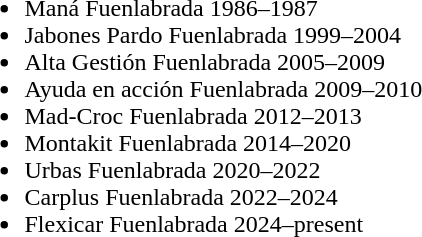<table>
<tr style="vertical-align: top;">
<td><br><ul><li>Maná Fuenlabrada 1986–1987</li><li>Jabones Pardo Fuenlabrada 1999–2004</li><li>Alta Gestión Fuenlabrada 2005–2009</li><li>Ayuda en acción Fuenlabrada 2009–2010</li><li>Mad-Croc Fuenlabrada 2012–2013</li><li>Montakit Fuenlabrada 2014–2020</li><li>Urbas Fuenlabrada 2020–2022</li><li>Carplus Fuenlabrada 2022–2024</li><li>Flexicar Fuenlabrada 2024–present</li></ul></td>
<td>   </td>
<td></td>
</tr>
</table>
